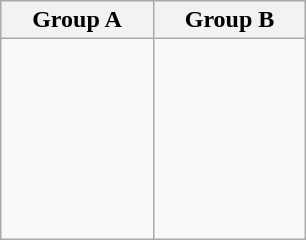<table class="wikitable">
<tr>
<th width=33%>Group A</th>
<th width=33%>Group B</th>
</tr>
<tr>
<td><br><br>
<br>
<br>
<br>
<br>
</td>
<td><br><br>
<br>
<br>
<br>
<br>
<br></td>
</tr>
</table>
